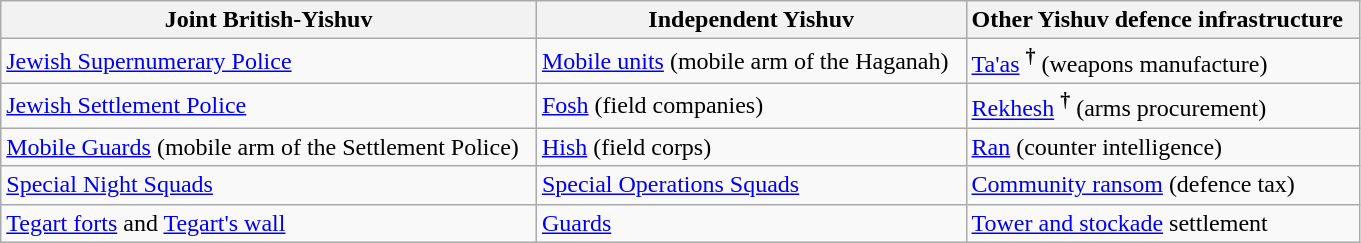<table class="wikitable sortable">
<tr>
<th>Joint British-Yishuv</th>
<th>Independent Yishuv</th>
<th>Other Yishuv defence infrastructure  </th>
</tr>
<tr>
<td><a href='#'>Jewish Supernumerary Police</a> </td>
<td><a href='#'>Mobile units</a> (mobile arm of the Haganah)  </td>
<td><a href='#'>Ta'as</a> <sup><strong>†</strong></sup> (weapons manufacture) </td>
</tr>
<tr>
<td><a href='#'>Jewish Settlement Police</a></td>
<td><a href='#'>Fosh</a> (field companies)</td>
<td><a href='#'>Rekhesh</a>  <sup><strong>†</strong></sup> (arms procurement) </td>
</tr>
<tr>
<td><a href='#'>Mobile Guards</a> (mobile arm of the Settlement Police)  </td>
<td><a href='#'>Hish</a> (field corps)</td>
<td><a href='#'>Ran</a> (counter intelligence) </td>
</tr>
<tr>
<td><a href='#'>Special Night Squads</a></td>
<td><a href='#'>Special Operations Squads</a></td>
<td><a href='#'>Community ransom</a> (defence tax) </td>
</tr>
<tr>
<td><a href='#'>Tegart forts</a> and <a href='#'>Tegart's wall</a></td>
<td><a href='#'>Guards</a></td>
<td><a href='#'>Tower and stockade</a> settlement</td>
</tr>
</table>
